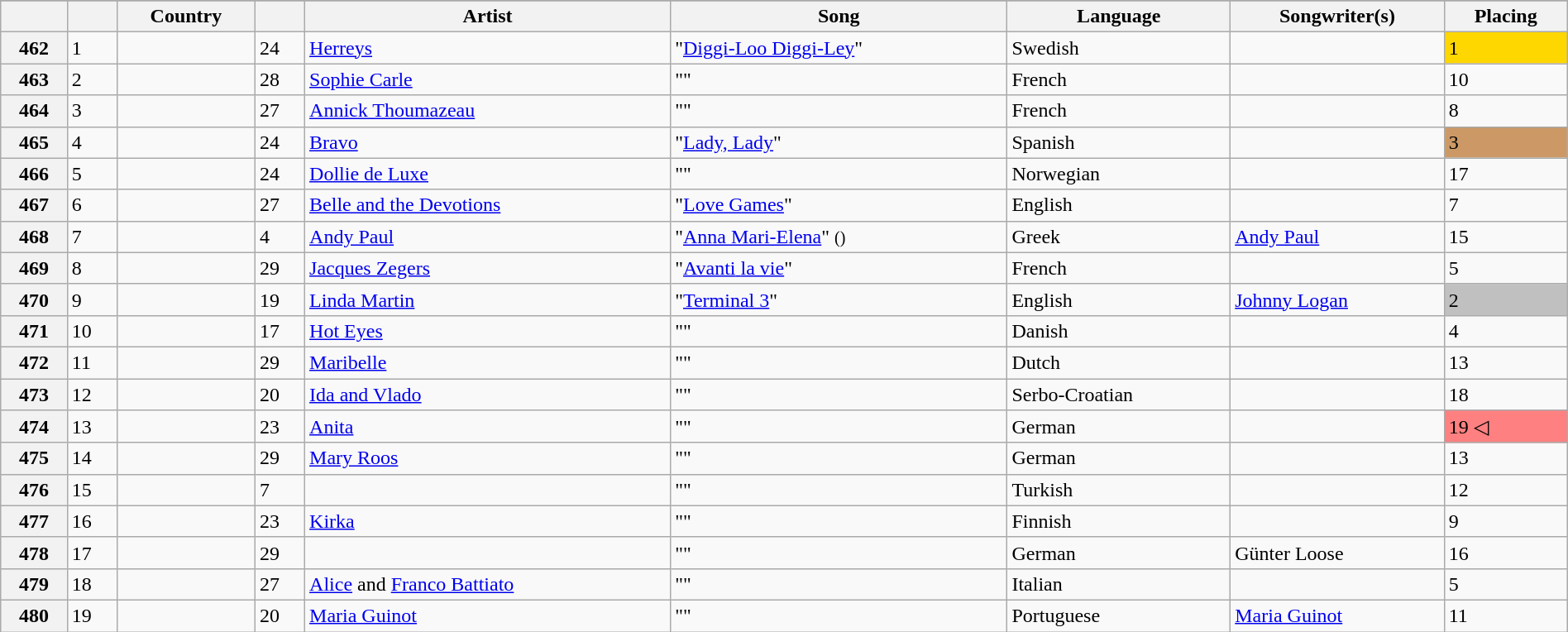<table class="wikitable plainrowheaders" style="width:100%">
<tr>
</tr>
<tr>
<th scope="col"></th>
<th scope="col"></th>
<th scope="col">Country</th>
<th scope="col"></th>
<th scope="col">Artist</th>
<th scope="col">Song</th>
<th scope="col">Language</th>
<th scope="col">Songwriter(s)</th>
<th scope="col">Placing</th>
</tr>
<tr>
<th scope="row">462</th>
<td>1</td>
<td></td>
<td>24</td>
<td><a href='#'>Herreys</a></td>
<td>"<a href='#'>Diggi-Loo Diggi-Ley</a>"</td>
<td>Swedish</td>
<td></td>
<td bgcolor="gold">1</td>
</tr>
<tr>
<th scope="row">463</th>
<td>2</td>
<td></td>
<td>28</td>
<td><a href='#'>Sophie Carle</a></td>
<td>""</td>
<td>French</td>
<td></td>
<td>10</td>
</tr>
<tr>
<th scope="row">464</th>
<td>3</td>
<td></td>
<td>27</td>
<td><a href='#'>Annick Thoumazeau</a></td>
<td>""</td>
<td>French</td>
<td></td>
<td>8</td>
</tr>
<tr>
<th scope="row">465</th>
<td>4</td>
<td></td>
<td>24</td>
<td><a href='#'>Bravo</a></td>
<td>"<a href='#'>Lady, Lady</a>"</td>
<td>Spanish</td>
<td></td>
<td bgcolor="#C96">3</td>
</tr>
<tr>
<th scope="row">466</th>
<td>5</td>
<td></td>
<td>24</td>
<td><a href='#'>Dollie de Luxe</a></td>
<td>""</td>
<td>Norwegian</td>
<td></td>
<td>17</td>
</tr>
<tr>
<th scope="row">467</th>
<td>6</td>
<td></td>
<td>27</td>
<td><a href='#'>Belle and the Devotions</a></td>
<td>"<a href='#'>Love Games</a>"</td>
<td>English</td>
<td></td>
<td>7</td>
</tr>
<tr>
<th scope="row">468</th>
<td>7</td>
<td></td>
<td>4</td>
<td><a href='#'>Andy Paul</a></td>
<td>"<a href='#'>Anna Mari-Elena</a>" <small>()</small></td>
<td>Greek</td>
<td><a href='#'>Andy Paul</a></td>
<td>15</td>
</tr>
<tr>
<th scope="row">469</th>
<td>8</td>
<td></td>
<td>29</td>
<td><a href='#'>Jacques Zegers</a></td>
<td>"<a href='#'><span>Avanti</span> <span>la vie</span></a>"</td>
<td>French</td>
<td></td>
<td>5</td>
</tr>
<tr>
<th scope="row">470</th>
<td>9</td>
<td></td>
<td>19</td>
<td><a href='#'>Linda Martin</a></td>
<td>"<a href='#'>Terminal 3</a>"</td>
<td>English</td>
<td><a href='#'>Johnny Logan</a></td>
<td bgcolor="silver">2</td>
</tr>
<tr>
<th scope="row">471</th>
<td>10</td>
<td></td>
<td>17</td>
<td><a href='#'>Hot Eyes</a></td>
<td>""</td>
<td>Danish</td>
<td></td>
<td>4</td>
</tr>
<tr>
<th scope="row">472</th>
<td>11</td>
<td></td>
<td>29</td>
<td><a href='#'>Maribelle</a></td>
<td>""</td>
<td>Dutch</td>
<td></td>
<td>13</td>
</tr>
<tr>
<th scope="row">473</th>
<td>12</td>
<td></td>
<td>20</td>
<td><a href='#'>Ida and Vlado</a></td>
<td>""</td>
<td>Serbo-Croatian</td>
<td></td>
<td>18</td>
</tr>
<tr>
<th scope="row">474</th>
<td>13</td>
<td></td>
<td>23</td>
<td><a href='#'>Anita</a></td>
<td>""</td>
<td>German</td>
<td></td>
<td bgcolor="#FE8080">19 ◁</td>
</tr>
<tr>
<th scope="row">475</th>
<td>14</td>
<td></td>
<td>29</td>
<td><a href='#'>Mary Roos</a></td>
<td>""</td>
<td>German</td>
<td></td>
<td>13</td>
</tr>
<tr>
<th scope="row">476</th>
<td>15</td>
<td></td>
<td>7</td>
<td></td>
<td>""</td>
<td>Turkish</td>
<td></td>
<td>12</td>
</tr>
<tr>
<th scope="row">477</th>
<td>16</td>
<td></td>
<td>23</td>
<td><a href='#'>Kirka</a></td>
<td>""</td>
<td>Finnish</td>
<td></td>
<td>9</td>
</tr>
<tr>
<th scope="row">478</th>
<td>17</td>
<td></td>
<td>29</td>
<td></td>
<td>""</td>
<td>German</td>
<td>Günter Loose</td>
<td>16</td>
</tr>
<tr>
<th scope="row">479</th>
<td>18</td>
<td></td>
<td>27</td>
<td><a href='#'>Alice</a> and <a href='#'>Franco Battiato</a></td>
<td>""</td>
<td>Italian</td>
<td></td>
<td>5</td>
</tr>
<tr>
<th scope="row">480</th>
<td>19</td>
<td></td>
<td>20</td>
<td><a href='#'>Maria Guinot</a></td>
<td>""</td>
<td>Portuguese</td>
<td><a href='#'>Maria Guinot</a></td>
<td>11</td>
</tr>
</table>
